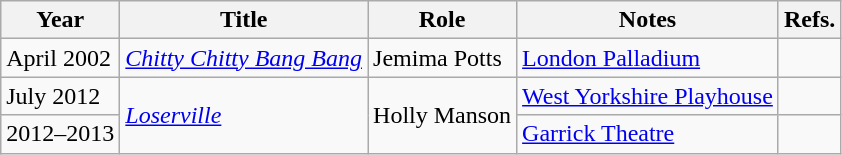<table class="wikitable">
<tr>
<th>Year</th>
<th>Title</th>
<th>Role</th>
<th>Notes</th>
<th>Refs.</th>
</tr>
<tr>
<td>April 2002</td>
<td><em><a href='#'>Chitty Chitty Bang Bang</a></em></td>
<td>Jemima Potts</td>
<td><a href='#'>London Palladium</a></td>
<td></td>
</tr>
<tr>
<td>July 2012</td>
<td rowspan="2"><em><a href='#'>Loserville</a></em></td>
<td rowspan="2">Holly Manson</td>
<td><a href='#'>West Yorkshire Playhouse</a></td>
<td></td>
</tr>
<tr>
<td>2012–2013</td>
<td><a href='#'>Garrick Theatre</a></td>
<td></td>
</tr>
</table>
